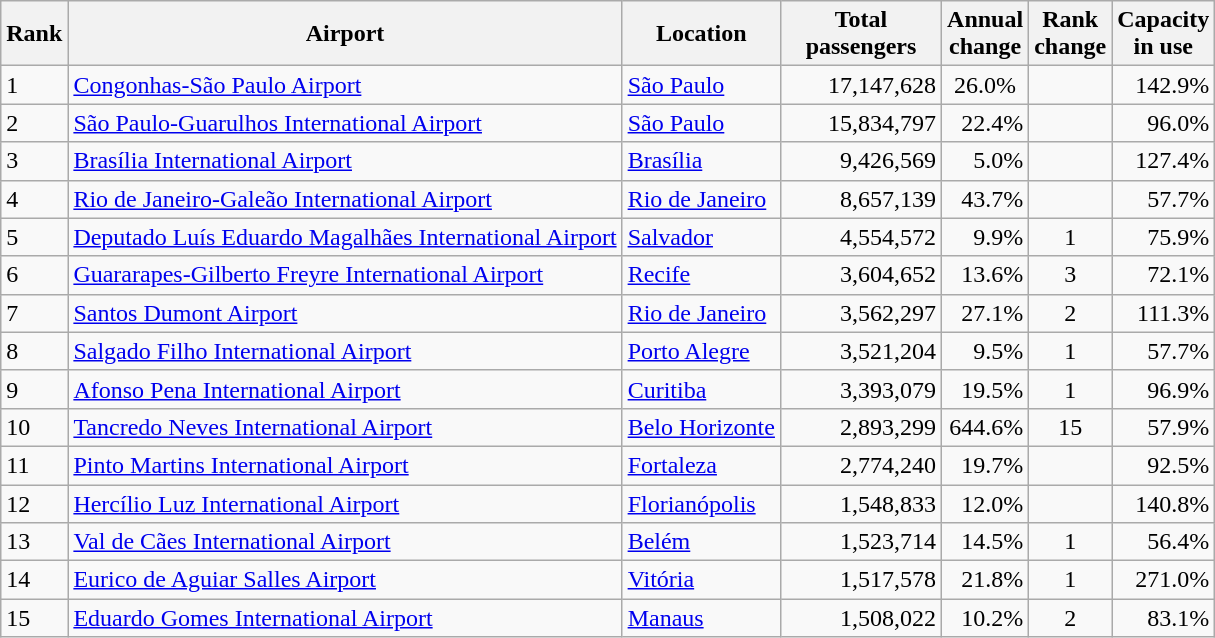<table class="wikitable">
<tr>
<th>Rank</th>
<th>Airport</th>
<th>Location</th>
<th style="width:100px">Total<br>passengers</th>
<th>Annual<br>change</th>
<th>Rank<br>change</th>
<th>Capacity<br>in use</th>
</tr>
<tr>
<td>1</td>
<td><a href='#'>Congonhas-São Paulo Airport</a></td>
<td><a href='#'>São Paulo</a></td>
<td align="right">17,147,628</td>
<td style="text-align:center;">26.0%</td>
<td style="text-align:center;"></td>
<td align="right">142.9%</td>
</tr>
<tr>
<td>2</td>
<td><a href='#'>São Paulo-Guarulhos International Airport</a></td>
<td><a href='#'>São Paulo</a></td>
<td align="right">15,834,797</td>
<td align="right">22.4%</td>
<td style="text-align:center;"></td>
<td align="right">96.0%</td>
</tr>
<tr>
<td>3</td>
<td><a href='#'>Brasília International Airport</a></td>
<td><a href='#'>Brasília</a></td>
<td align="right">9,426,569</td>
<td align="right">5.0%</td>
<td style="text-align:center;"></td>
<td align="right">127.4%</td>
</tr>
<tr>
<td>4</td>
<td><a href='#'>Rio de Janeiro-Galeão International Airport</a></td>
<td><a href='#'>Rio de Janeiro</a></td>
<td align="right">8,657,139</td>
<td align="right">43.7%</td>
<td style="text-align:center;"></td>
<td align="right">57.7%</td>
</tr>
<tr>
<td>5</td>
<td><a href='#'>Deputado Luís Eduardo Magalhães International Airport</a></td>
<td><a href='#'>Salvador</a></td>
<td align="right">4,554,572</td>
<td align="right">9.9%</td>
<td style="text-align:center;">1</td>
<td align="right">75.9%</td>
</tr>
<tr>
<td>6</td>
<td><a href='#'>Guararapes-Gilberto Freyre International Airport</a></td>
<td><a href='#'>Recife</a></td>
<td align="right">3,604,652</td>
<td align="right">13.6%</td>
<td style="text-align:center;">3</td>
<td align="right">72.1%</td>
</tr>
<tr>
<td>7</td>
<td><a href='#'>Santos Dumont Airport</a></td>
<td><a href='#'>Rio de Janeiro</a></td>
<td align="right">3,562,297</td>
<td align="right">27.1%</td>
<td style="text-align:center;">2</td>
<td align="right">111.3%</td>
</tr>
<tr>
<td>8</td>
<td><a href='#'>Salgado Filho International Airport</a></td>
<td><a href='#'>Porto Alegre</a></td>
<td align="right">3,521,204</td>
<td align="right">9.5%</td>
<td style="text-align:center;">1</td>
<td align="right">57.7%</td>
</tr>
<tr>
<td>9</td>
<td><a href='#'>Afonso Pena International Airport</a></td>
<td><a href='#'>Curitiba</a></td>
<td align="right">3,393,079</td>
<td align="right">19.5%</td>
<td style="text-align:center;">1</td>
<td align="right">96.9%</td>
</tr>
<tr>
<td>10</td>
<td><a href='#'>Tancredo Neves International Airport</a></td>
<td><a href='#'>Belo Horizonte</a></td>
<td align="right">2,893,299</td>
<td align="right">644.6%</td>
<td style="text-align:center;">15</td>
<td align="right">57.9%</td>
</tr>
<tr>
<td>11</td>
<td><a href='#'>Pinto Martins International Airport</a></td>
<td><a href='#'>Fortaleza</a></td>
<td align="right">2,774,240</td>
<td align="right">19.7%</td>
<td style="text-align:center;"></td>
<td align="right">92.5%</td>
</tr>
<tr>
<td>12</td>
<td><a href='#'>Hercílio Luz International Airport</a></td>
<td><a href='#'>Florianópolis</a></td>
<td align="right">1,548,833</td>
<td align="right">12.0%</td>
<td style="text-align:center;"></td>
<td align="right">140.8%</td>
</tr>
<tr>
<td>13</td>
<td><a href='#'>Val de Cães International Airport</a></td>
<td><a href='#'>Belém</a></td>
<td align="right">1,523,714</td>
<td align="right">14.5%</td>
<td style="text-align:center;">1</td>
<td align="right">56.4%</td>
</tr>
<tr>
<td>14</td>
<td><a href='#'>Eurico de Aguiar Salles Airport</a></td>
<td><a href='#'>Vitória</a></td>
<td align="right">1,517,578</td>
<td align="right">21.8%</td>
<td style="text-align:center;">1</td>
<td align="right">271.0%</td>
</tr>
<tr>
<td>15</td>
<td><a href='#'>Eduardo Gomes International Airport</a></td>
<td><a href='#'>Manaus</a></td>
<td align="right">1,508,022</td>
<td align="right">10.2%</td>
<td style="text-align:center;">2</td>
<td align="right">83.1%</td>
</tr>
</table>
